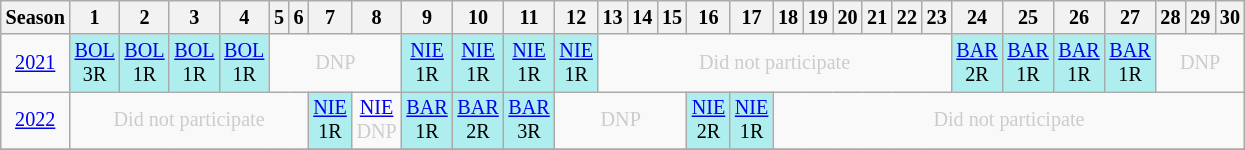<table class="wikitable" style="width:28%; margin:0; font-size:84%">
<tr>
<th>Season</th>
<th>1</th>
<th>2</th>
<th>3</th>
<th>4</th>
<th>5</th>
<th>6</th>
<th>7</th>
<th>8</th>
<th>9</th>
<th>10</th>
<th>11</th>
<th>12</th>
<th>13</th>
<th>14</th>
<th>15</th>
<th>16</th>
<th>17</th>
<th>18</th>
<th>19</th>
<th>20</th>
<th>21</th>
<th>22</th>
<th>23</th>
<th>24</th>
<th>25</th>
<th>26</th>
<th>27</th>
<th>28</th>
<th>29</th>
<th>30</th>
</tr>
<tr>
<td style="text-align:center; "background:#efefef;"><a href='#'>2021</a></td>
<td style="text-align:center; background:#afeeee;"><a href='#'>BOL</a><br>3R</td>
<td style="text-align:center; background:#afeeee;"><a href='#'>BOL</a><br>1R</td>
<td style="text-align:center; background:#afeeee;"><a href='#'>BOL</a><br>1R</td>
<td style="text-align:center; background:#afeeee;"><a href='#'>BOL</a><br>1R</td>
<td colspan="4" style="text-align:center; color:#ccc;">DNP</td>
<td style="text-align:center; background:#afeeee;"><a href='#'>NIE</a><br>1R</td>
<td style="text-align:center; background:#afeeee;"><a href='#'>NIE</a><br>1R</td>
<td style="text-align:center; background:#afeeee;"><a href='#'>NIE</a><br>1R</td>
<td style="text-align:center; background:#afeeee;"><a href='#'>NIE</a><br>1R</td>
<td colspan="11" style="text-align:center; color:#ccc;">Did not participate</td>
<td style="text-align:center; background:#afeeee;"><a href='#'>BAR</a><br>2R</td>
<td style="text-align:center; background:#afeeee;"><a href='#'>BAR</a><br>1R</td>
<td style="text-align:center; background:#afeeee;"><a href='#'>BAR</a><br>1R</td>
<td style="text-align:center; background:#afeeee;"><a href='#'>BAR</a><br>1R</td>
<td colspan="3" style="text-align:center; color:#ccc;">DNP</td>
</tr>
<tr>
<td style="text-align:center;"background:#efefef;"><a href='#'>2022</a></td>
<td colspan="6" style="text-align:center; color:#ccc;">Did not participate</td>
<td style="text-align:center; background:#afeeee;"><a href='#'>NIE</a><br>1R</td>
<td style="text-align:center; color:#ccc;"><a href='#'>NIE</a><br>DNP</td>
<td style="text-align:center; background:#afeeee;"><a href='#'>BAR</a><br>1R</td>
<td style="text-align:center; background:#afeeee;"><a href='#'>BAR</a><br>2R</td>
<td style="text-align:center; background:#afeeee;"><a href='#'>BAR</a><br>3R</td>
<td colspan="4" style="text-align:center; color:#ccc;">DNP</td>
<td style="text-align:center; background:#afeeee;"><a href='#'>NIE</a><br>2R</td>
<td style="text-align:center; background:#afeeee;"><a href='#'>NIE</a><br>1R</td>
<td colspan="13" style="text-align:center; color:#ccc;">Did not participate</td>
</tr>
<tr>
</tr>
</table>
